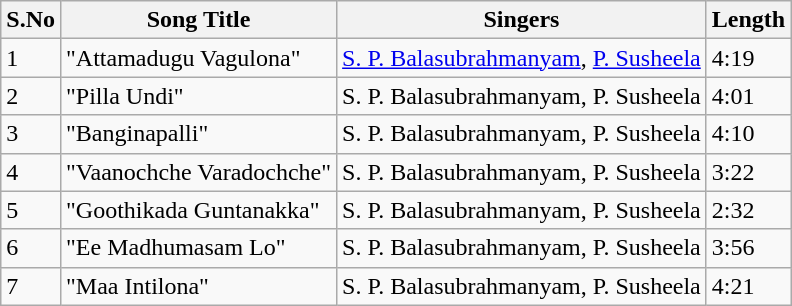<table class = "wikitable">
<tr>
<th>S.No</th>
<th>Song Title</th>
<th>Singers</th>
<th>Length</th>
</tr>
<tr>
<td>1</td>
<td>"Attamadugu Vagulona"</td>
<td><a href='#'>S. P. Balasubrahmanyam</a>, <a href='#'>P. Susheela</a></td>
<td>4:19</td>
</tr>
<tr>
<td>2</td>
<td>"Pilla Undi"</td>
<td>S. P. Balasubrahmanyam, P. Susheela</td>
<td>4:01</td>
</tr>
<tr>
<td>3</td>
<td>"Banginapalli"</td>
<td>S. P. Balasubrahmanyam, P. Susheela</td>
<td>4:10</td>
</tr>
<tr>
<td>4</td>
<td>"Vaanochche Varadochche"</td>
<td>S. P. Balasubrahmanyam, P. Susheela</td>
<td>3:22</td>
</tr>
<tr>
<td>5</td>
<td>"Goothikada Guntanakka"</td>
<td>S. P. Balasubrahmanyam, P. Susheela</td>
<td>2:32</td>
</tr>
<tr>
<td>6</td>
<td>"Ee Madhumasam Lo"</td>
<td>S. P. Balasubrahmanyam, P. Susheela</td>
<td>3:56</td>
</tr>
<tr>
<td>7</td>
<td>"Maa Intilona"</td>
<td>S. P. Balasubrahmanyam, P. Susheela</td>
<td>4:21</td>
</tr>
</table>
